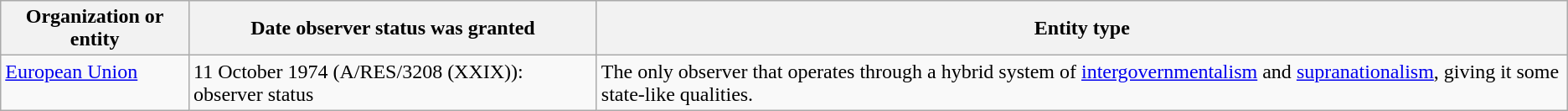<table class="wikitable">
<tr>
<th>Organization or entity</th>
<th>Date observer status was granted</th>
<th>Entity type</th>
</tr>
<tr>
<td valign=top> <a href='#'>European Union</a></td>
<td valign=top>11 October 1974 (A/RES/3208 (XXIX)): observer status<br> </td>
<td valign=top>The only observer that operates through a hybrid system of <a href='#'>intergovernmentalism</a> and <a href='#'>supranationalism</a>, giving it some state-like qualities.</td>
</tr>
</table>
